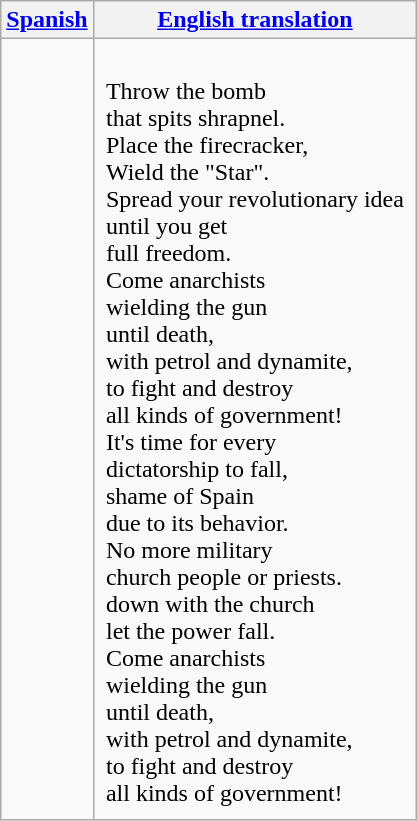<table class="wikitable">
<tr>
<th><a href='#'>Spanish</a></th>
<th><a href='#'>English translation</a></th>
</tr>
<tr style="vertical-align:top; white-space:nowrap;">
<td style="padding:0.5em"><br></td>
<td style="padding:0.5em"><br>Throw the bomb<br>
that spits shrapnel.<br>
Place the firecracker,<br>
Wield the "Star".<br>
Spread your revolutionary idea<br>
until you get<br>
full freedom.<br>Come anarchists<br>
wielding the gun<br>
until death,<br>
with petrol and dynamite,<br>
to fight and destroy<br>
all kinds of government!<br>It's time for every<br>
dictatorship to fall,<br>
shame of Spain<br>
due to its behavior.<br>
No more military<br>
church people or priests.<br>
down with the church<br>
let the power fall.<br>Come anarchists<br>
wielding the gun<br>
until death,<br>
with petrol and dynamite,<br>
to fight and destroy<br>
all kinds of government!<br></td>
</tr>
</table>
